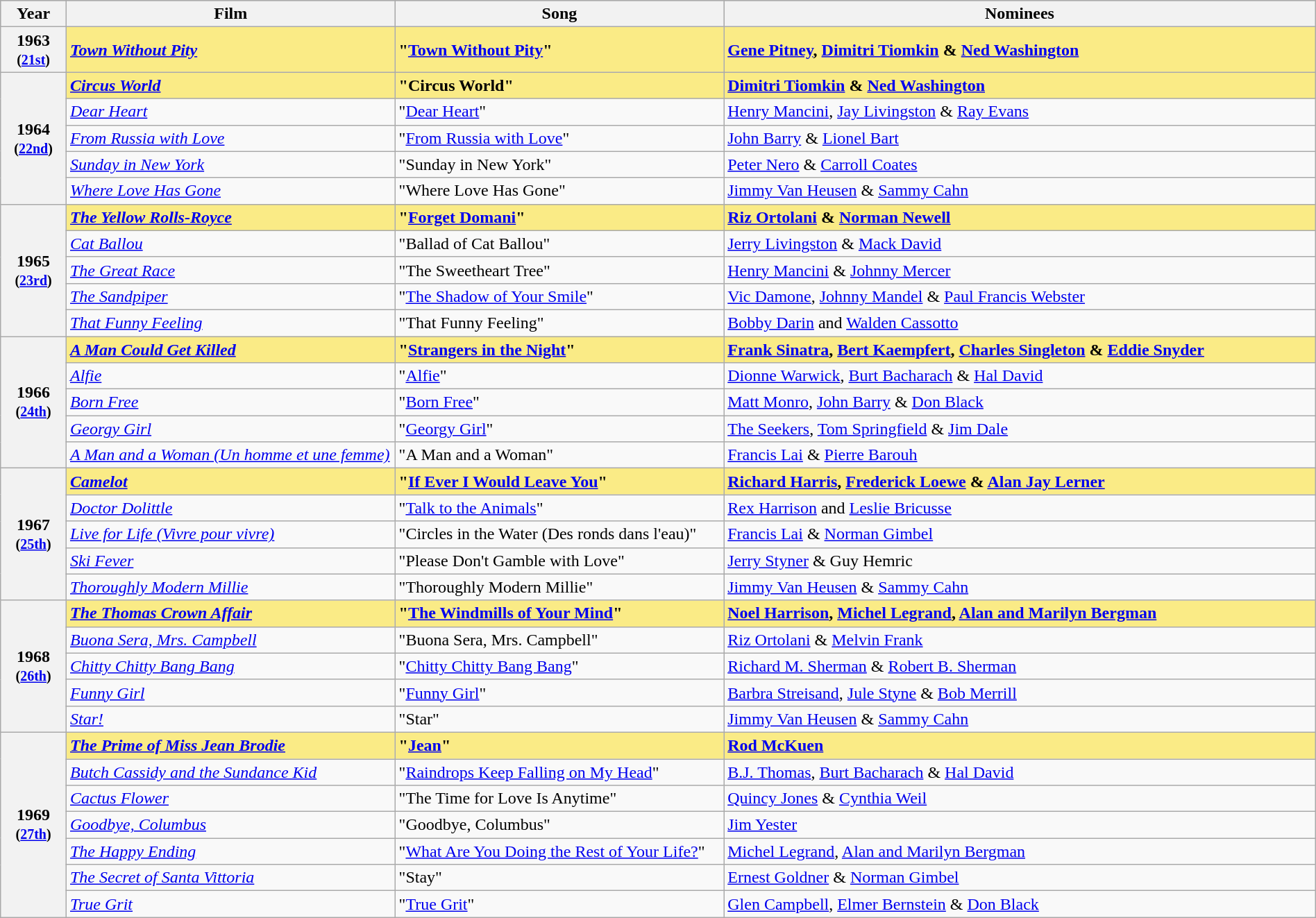<table class="wikitable" style="width:100%">
<tr bgcolor="#bebebe">
<th width="5%">Year</th>
<th width="25%">Film</th>
<th width="25%">Song</th>
<th width="45%">Nominees</th>
</tr>
<tr>
<th rowspan="1" style="text-align:center">1963  <small> (<a href='#'>21st</a>)</small></th>
<td style="background:#FAEB86"><strong><em><a href='#'>Town Without Pity</a></em></strong></td>
<td style="background:#FAEB86"><strong>"<a href='#'>Town Without Pity</a>" </strong></td>
<td style="background:#FAEB86"><strong><a href='#'>Gene Pitney</a>, <a href='#'>Dimitri Tiomkin</a> & <a href='#'>Ned Washington</a></strong></td>
</tr>
<tr>
<th rowspan="5" style="text-align:center">1964 <small>(<a href='#'>22nd</a>)</small></th>
<td style="background:#FAEB86"><strong><em><a href='#'>Circus World</a></em></strong></td>
<td style="background:#FAEB86"><strong>"Circus World"</strong></td>
<td style="background:#FAEB86"><strong><a href='#'>Dimitri Tiomkin</a> & <a href='#'>Ned Washington</a></strong></td>
</tr>
<tr>
<td><em><a href='#'>Dear Heart</a></em></td>
<td>"<a href='#'>Dear Heart</a>"</td>
<td><a href='#'>Henry Mancini</a>, <a href='#'>Jay Livingston</a> & <a href='#'>Ray Evans</a></td>
</tr>
<tr>
<td><em><a href='#'>From Russia with Love</a></em></td>
<td>"<a href='#'>From Russia with Love</a>"</td>
<td><a href='#'>John Barry</a> & <a href='#'>Lionel Bart</a></td>
</tr>
<tr>
<td><em><a href='#'>Sunday in New York</a></em></td>
<td>"Sunday in New York"</td>
<td><a href='#'>Peter Nero</a> & <a href='#'>Carroll Coates</a></td>
</tr>
<tr>
<td><em><a href='#'>Where Love Has Gone</a></em></td>
<td>"Where Love Has Gone"</td>
<td><a href='#'>Jimmy Van Heusen</a> & <a href='#'>Sammy Cahn</a></td>
</tr>
<tr>
<th rowspan="5" style="text-align:center">1965 <small>(<a href='#'>23rd</a>)</small></th>
<td style="background:#FAEB86"><strong> <em><a href='#'>The Yellow Rolls-Royce</a></em> </strong></td>
<td style="background:#FAEB86"><strong>"<a href='#'>Forget Domani</a>"</strong></td>
<td style="background:#FAEB86"><strong><a href='#'>Riz Ortolani</a> & <a href='#'>Norman Newell</a></strong></td>
</tr>
<tr>
<td><em><a href='#'>Cat Ballou</a></em></td>
<td>"Ballad of Cat Ballou"</td>
<td><a href='#'>Jerry Livingston</a> & <a href='#'>Mack David</a></td>
</tr>
<tr>
<td><em><a href='#'>The Great Race</a></em></td>
<td>"The Sweetheart Tree"</td>
<td><a href='#'>Henry Mancini</a> & <a href='#'>Johnny Mercer</a></td>
</tr>
<tr>
<td><em><a href='#'>The Sandpiper</a></em></td>
<td>"<a href='#'>The Shadow of Your Smile</a>"</td>
<td><a href='#'>Vic Damone</a>, <a href='#'>Johnny Mandel</a> & <a href='#'>Paul Francis Webster</a></td>
</tr>
<tr>
<td><em><a href='#'>That Funny Feeling</a></em></td>
<td>"That Funny Feeling"</td>
<td><a href='#'>Bobby Darin</a> and <a href='#'>Walden Cassotto</a></td>
</tr>
<tr>
<th rowspan="5" style="text-align:center">1966 <small>(<a href='#'>24th</a>)</small></th>
<td style="background:#FAEB86"><strong><em><a href='#'>A Man Could Get Killed</a></em></strong></td>
<td style="background:#FAEB86"><strong>"<a href='#'>Strangers in the Night</a>" </strong></td>
<td style="background:#FAEB86"><strong><a href='#'>Frank Sinatra</a>, <a href='#'>Bert Kaempfert</a>, <a href='#'>Charles Singleton</a> & <a href='#'>Eddie Snyder</a></strong></td>
</tr>
<tr>
<td><em><a href='#'>Alfie</a></em></td>
<td>"<a href='#'>Alfie</a>"</td>
<td><a href='#'>Dionne Warwick</a>, <a href='#'>Burt Bacharach</a> & <a href='#'>Hal David</a></td>
</tr>
<tr>
<td><em><a href='#'>Born Free</a></em></td>
<td>"<a href='#'>Born Free</a>"</td>
<td><a href='#'>Matt Monro</a>, <a href='#'>John Barry</a> & <a href='#'>Don Black</a></td>
</tr>
<tr>
<td><em><a href='#'>Georgy Girl</a></em></td>
<td>"<a href='#'>Georgy Girl</a>"</td>
<td><a href='#'>The Seekers</a>, <a href='#'>Tom Springfield</a> & <a href='#'>Jim Dale</a></td>
</tr>
<tr>
<td><em><a href='#'>A Man and a Woman (Un homme et une femme)</a></em></td>
<td>"A Man and a Woman"</td>
<td><a href='#'>Francis Lai</a> & <a href='#'>Pierre Barouh</a></td>
</tr>
<tr>
<th rowspan="5" style="text-align:center">1967 <small>(<a href='#'>25th</a>)</small></th>
<td style="background:#FAEB86"><strong> <em><a href='#'>Camelot</a></em> </strong></td>
<td style="background:#FAEB86"><strong> "<a href='#'>If Ever I Would Leave You</a>" </strong></td>
<td style="background:#FAEB86"><strong><a href='#'>Richard Harris</a>, <a href='#'>Frederick Loewe</a> & <a href='#'>Alan Jay Lerner</a></strong></td>
</tr>
<tr>
<td><em><a href='#'>Doctor Dolittle</a></em></td>
<td>"<a href='#'>Talk to the Animals</a>"</td>
<td><a href='#'>Rex Harrison</a> and <a href='#'>Leslie Bricusse</a></td>
</tr>
<tr>
<td><em><a href='#'>Live for Life (Vivre pour vivre)</a></em></td>
<td>"Circles in the Water (Des ronds dans l'eau)"</td>
<td><a href='#'>Francis Lai</a> & <a href='#'>Norman Gimbel</a></td>
</tr>
<tr>
<td><em><a href='#'>Ski Fever</a></em></td>
<td>"Please Don't Gamble with Love"</td>
<td><a href='#'>Jerry Styner</a> & Guy Hemric</td>
</tr>
<tr>
<td><em><a href='#'>Thoroughly Modern Millie</a></em></td>
<td>"Thoroughly Modern Millie"</td>
<td><a href='#'>Jimmy Van Heusen</a> & <a href='#'>Sammy Cahn</a></td>
</tr>
<tr>
<th rowspan="5" style="text-align:center">1968 <small>(<a href='#'>26th</a>)</small></th>
<td style="background:#FAEB86"><strong> <em><a href='#'>The Thomas Crown Affair</a></em> </strong></td>
<td style="background:#FAEB86"><strong> "<a href='#'>The Windmills of Your Mind</a>" </strong></td>
<td style="background:#FAEB86"><strong><a href='#'>Noel Harrison</a>, <a href='#'>Michel Legrand</a>, <a href='#'>Alan and Marilyn Bergman</a></strong></td>
</tr>
<tr>
<td><em><a href='#'>Buona Sera, Mrs. Campbell</a></em></td>
<td>"Buona Sera, Mrs. Campbell"</td>
<td><a href='#'>Riz Ortolani</a> & <a href='#'>Melvin Frank</a></td>
</tr>
<tr>
<td><em><a href='#'>Chitty Chitty Bang Bang</a></em></td>
<td>"<a href='#'>Chitty Chitty Bang Bang</a>"</td>
<td><a href='#'>Richard M. Sherman</a> & <a href='#'>Robert B. Sherman</a></td>
</tr>
<tr>
<td><em><a href='#'>Funny Girl</a></em></td>
<td>"<a href='#'>Funny Girl</a>"</td>
<td><a href='#'>Barbra Streisand</a>, <a href='#'>Jule Styne</a> & <a href='#'>Bob Merrill</a></td>
</tr>
<tr>
<td><em><a href='#'>Star!</a></em></td>
<td>"Star"</td>
<td><a href='#'>Jimmy Van Heusen</a> & <a href='#'>Sammy Cahn</a></td>
</tr>
<tr>
<th rowspan="7," style="text-align:center">1969 <small>(<a href='#'>27th</a>)</small></th>
<td style="background:#FAEB86"><strong> <em><a href='#'>The Prime of Miss Jean Brodie</a></em> </strong></td>
<td style="background:#FAEB86"><strong> "<a href='#'>Jean</a>" </strong></td>
<td style="background:#FAEB86"><strong><a href='#'>Rod McKuen</a></strong></td>
</tr>
<tr>
<td><em><a href='#'>Butch Cassidy and the Sundance Kid</a></em></td>
<td>"<a href='#'>Raindrops Keep Falling on My Head</a>"</td>
<td colspan="2"><a href='#'>B.J. Thomas</a>, <a href='#'>Burt Bacharach</a> & <a href='#'>Hal David</a></td>
</tr>
<tr>
<td><em><a href='#'>Cactus Flower</a></em></td>
<td>"The Time for Love Is Anytime"</td>
<td colspan="2"><a href='#'>Quincy Jones</a> & <a href='#'>Cynthia Weil</a></td>
</tr>
<tr>
<td><em><a href='#'>Goodbye, Columbus</a></em></td>
<td>"Goodbye, Columbus"</td>
<td colspan="2"><a href='#'>Jim Yester</a></td>
</tr>
<tr>
<td><em><a href='#'>The Happy Ending</a></em></td>
<td>"<a href='#'>What Are You Doing the Rest of Your Life?</a>"</td>
<td colspan="2"><a href='#'>Michel Legrand</a>, <a href='#'>Alan and Marilyn Bergman</a></td>
</tr>
<tr>
<td><em><a href='#'>The Secret of Santa Vittoria</a></em></td>
<td>"Stay"</td>
<td colspan="2"><a href='#'>Ernest Goldner</a> & <a href='#'>Norman Gimbel</a></td>
</tr>
<tr>
<td><em><a href='#'>True Grit</a></em></td>
<td>"<a href='#'>True Grit</a>"</td>
<td colspan="2"><a href='#'>Glen Campbell</a>, <a href='#'>Elmer Bernstein</a> & <a href='#'>Don Black</a></td>
</tr>
</table>
